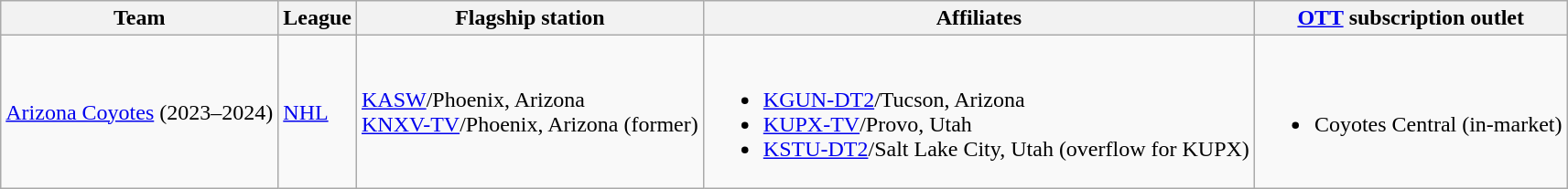<table class="wikitable">
<tr>
<th>Team</th>
<th>League</th>
<th>Flagship station</th>
<th>Affiliates</th>
<th><a href='#'>OTT</a> subscription outlet</th>
</tr>
<tr>
<td><a href='#'>Arizona Coyotes</a> (2023–2024)</td>
<td><a href='#'>NHL</a></td>
<td><a href='#'>KASW</a>/Phoenix, Arizona<br><a href='#'>KNXV-TV</a>/Phoenix, Arizona (former)</td>
<td><br><ul><li><a href='#'>KGUN-DT2</a>/Tucson, Arizona</li><li><a href='#'>KUPX-TV</a>/Provo, Utah</li><li><a href='#'>KSTU-DT2</a>/Salt Lake City, Utah (overflow for KUPX)</li></ul></td>
<td><br><ul><li>Coyotes Central (in-market)</li></ul></td>
</tr>
</table>
